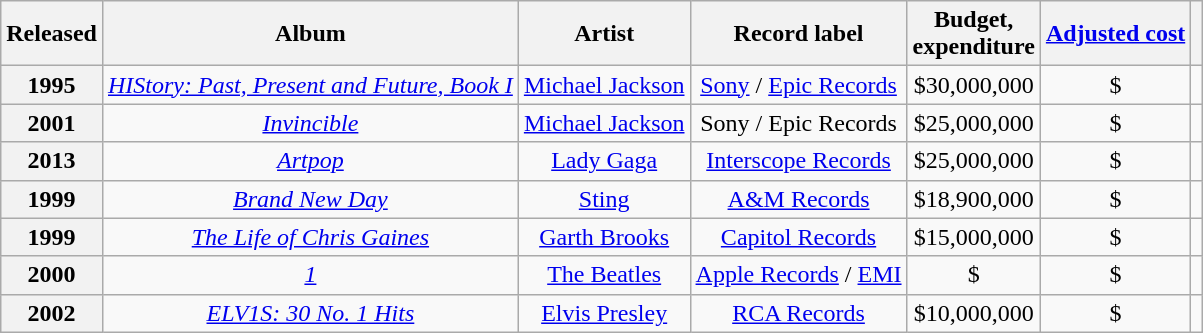<table class="wikitable sortable plainrowheaders" style="text-align:center;">
<tr>
<th class="unsortable">Released</th>
<th>Album</th>
<th>Artist</th>
<th>Record label</th>
<th>Budget,<br>expenditure</th>
<th><a href='#'>Adjusted cost</a> <br></th>
<th class="unsortable"></th>
</tr>
<tr>
<th>1995</th>
<td><em><a href='#'>HIStory: Past, Present and Future, Book I</a></em></td>
<td><a href='#'>Michael Jackson</a></td>
<td><a href='#'>Sony</a> / <a href='#'>Epic Records</a></td>
<td>$30,000,000</td>
<td>$</td>
<td></td>
</tr>
<tr>
<th>2001</th>
<td><a href='#'><em>Invincible</em></a></td>
<td><a href='#'>Michael Jackson</a></td>
<td>Sony / Epic Records</td>
<td>$25,000,000</td>
<td>$</td>
<td></td>
</tr>
<tr>
<th>2013</th>
<td><em><a href='#'>Artpop</a></em></td>
<td><a href='#'>Lady Gaga</a></td>
<td><a href='#'>Interscope Records</a></td>
<td>$25,000,000</td>
<td>$</td>
<td></td>
</tr>
<tr>
<th>1999</th>
<td><em><a href='#'>Brand New Day</a></em></td>
<td><a href='#'>Sting</a></td>
<td><a href='#'>A&M Records</a></td>
<td>$18,900,000</td>
<td>$</td>
<td></td>
</tr>
<tr>
<th>1999</th>
<td><em><a href='#'>The Life of Chris Gaines</a></em></td>
<td><a href='#'>Garth Brooks</a></td>
<td><a href='#'>Capitol Records</a></td>
<td>$15,000,000</td>
<td>$</td>
<td></td>
</tr>
<tr>
<th>2000</th>
<td><em><a href='#'>1</a></em></td>
<td><a href='#'>The Beatles</a></td>
<td><a href='#'>Apple Records</a> / <a href='#'>EMI</a></td>
<td>$</td>
<td>$</td>
<td></td>
</tr>
<tr>
<th>2002</th>
<td><em><a href='#'>ELV1S: 30 No. 1 Hits</a></em></td>
<td><a href='#'>Elvis Presley</a></td>
<td><a href='#'>RCA Records</a></td>
<td>$10,000,000</td>
<td>$</td>
<td></td>
</tr>
</table>
